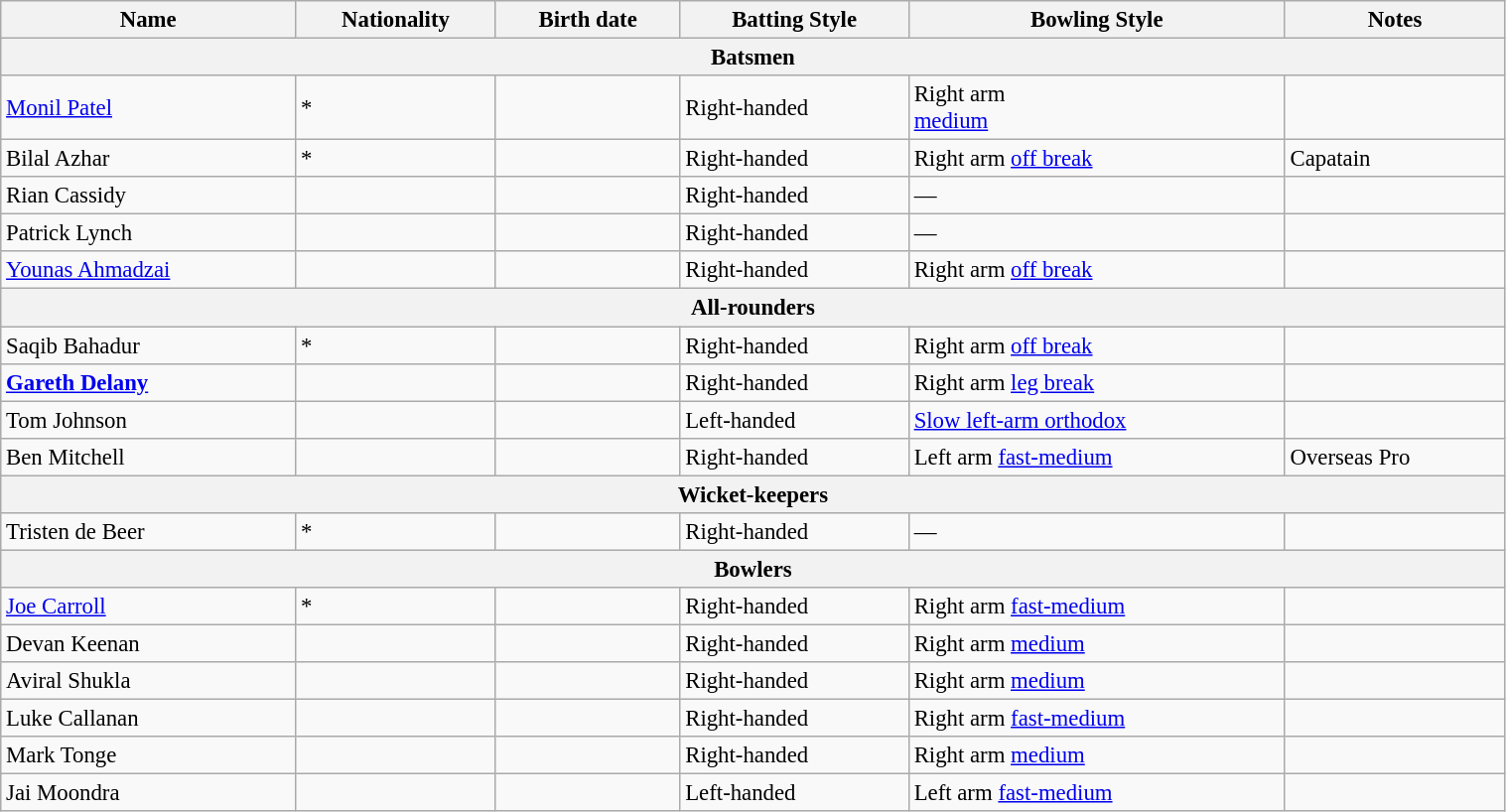<table class="wikitable"  style="font-size:95%; width:80%;">
<tr>
<th>Name</th>
<th>Nationality</th>
<th>Birth date</th>
<th>Batting Style</th>
<th>Bowling Style</th>
<th>Notes</th>
</tr>
<tr>
<th colspan="6">Batsmen</th>
</tr>
<tr>
<td><a href='#'>Monil Patel</a></td>
<td>*</td>
<td></td>
<td>Right-handed</td>
<td>Right arm<br><a href='#'>medium</a></td>
<td></td>
</tr>
<tr>
<td>Bilal Azhar</td>
<td>*</td>
<td></td>
<td>Right-handed</td>
<td>Right arm <a href='#'>off break</a></td>
<td>Capatain</td>
</tr>
<tr>
<td>Rian Cassidy</td>
<td></td>
<td></td>
<td>Right-handed</td>
<td>—</td>
<td></td>
</tr>
<tr>
<td>Patrick Lynch</td>
<td></td>
<td></td>
<td>Right-handed</td>
<td>—</td>
<td></td>
</tr>
<tr>
<td><a href='#'>Younas Ahmadzai</a></td>
<td></td>
<td></td>
<td>Right-handed</td>
<td>Right arm <a href='#'>off break</a></td>
<td></td>
</tr>
<tr>
<th colspan="6">All-rounders</th>
</tr>
<tr>
<td>Saqib Bahadur</td>
<td>*</td>
<td></td>
<td>Right-handed</td>
<td>Right arm <a href='#'>off break</a></td>
<td></td>
</tr>
<tr>
<td><strong><a href='#'>Gareth Delany</a></strong></td>
<td></td>
<td></td>
<td>Right-handed</td>
<td>Right arm <a href='#'>leg break</a></td>
<td></td>
</tr>
<tr>
<td>Tom Johnson</td>
<td></td>
<td></td>
<td>Left-handed</td>
<td><a href='#'>Slow left-arm orthodox</a></td>
<td></td>
</tr>
<tr>
<td>Ben Mitchell</td>
<td></td>
<td></td>
<td>Right-handed</td>
<td>Left arm <a href='#'>fast-medium</a></td>
<td>Overseas Pro</td>
</tr>
<tr>
<th colspan="6">Wicket-keepers</th>
</tr>
<tr>
<td>Tristen de Beer</td>
<td>*</td>
<td></td>
<td>Right-handed</td>
<td>—</td>
<td></td>
</tr>
<tr>
<th colspan="6">Bowlers</th>
</tr>
<tr>
<td><a href='#'>Joe Carroll</a></td>
<td>*</td>
<td></td>
<td>Right-handed</td>
<td>Right arm <a href='#'>fast-medium</a></td>
<td></td>
</tr>
<tr>
<td>Devan Keenan</td>
<td></td>
<td></td>
<td>Right-handed</td>
<td>Right arm <a href='#'>medium</a></td>
<td></td>
</tr>
<tr>
<td>Aviral Shukla</td>
<td></td>
<td></td>
<td>Right-handed</td>
<td>Right arm <a href='#'>medium</a></td>
<td></td>
</tr>
<tr>
<td>Luke Callanan</td>
<td></td>
<td></td>
<td>Right-handed</td>
<td>Right arm <a href='#'>fast-medium</a></td>
<td></td>
</tr>
<tr>
<td>Mark Tonge</td>
<td></td>
<td></td>
<td>Right-handed</td>
<td>Right arm <a href='#'>medium</a></td>
<td></td>
</tr>
<tr>
<td>Jai Moondra</td>
<td></td>
<td></td>
<td>Left-handed</td>
<td>Left arm <a href='#'>fast-medium</a></td>
<td></td>
</tr>
</table>
